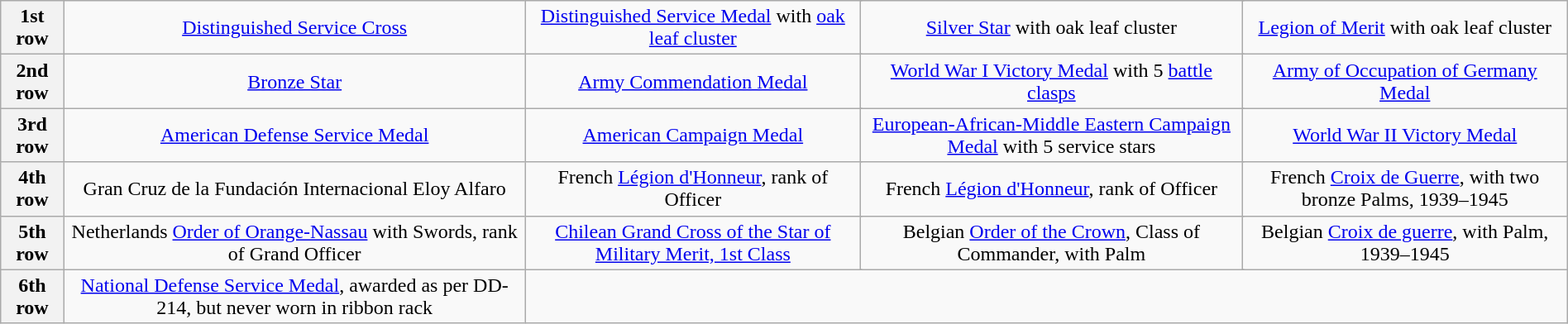<table class="wikitable" style="margin:1em auto; text-align:center;">
<tr>
<th>1st row</th>
<td colspan="3"><a href='#'>Distinguished Service Cross</a></td>
<td colspan="3"><a href='#'>Distinguished Service Medal</a> with <a href='#'>oak leaf cluster</a></td>
<td colspan="3"><a href='#'>Silver Star</a> with oak leaf cluster</td>
<td colspan="3"><a href='#'>Legion of Merit</a> with oak leaf cluster</td>
</tr>
<tr>
<th>2nd row</th>
<td colspan="3"><a href='#'>Bronze Star</a></td>
<td colspan="3"><a href='#'>Army Commendation Medal</a></td>
<td colspan="3"><a href='#'>World War I Victory Medal</a> with 5 <a href='#'>battle clasps</a></td>
<td colspan="3"><a href='#'>Army of Occupation of Germany Medal</a></td>
</tr>
<tr>
<th>3rd row</th>
<td colspan="3"><a href='#'>American Defense Service Medal</a></td>
<td colspan="3"><a href='#'>American Campaign Medal</a></td>
<td colspan="3"><a href='#'>European-African-Middle Eastern Campaign Medal</a> with 5 service stars</td>
<td colspan="3"><a href='#'>World War II Victory Medal</a></td>
</tr>
<tr>
<th>4th row</th>
<td colspan="3">Gran Cruz de la Fundación Internacional Eloy Alfaro</td>
<td colspan="3">French <a href='#'>Légion d'Honneur</a>, rank of Officer</td>
<td colspan="3">French <a href='#'>Légion d'Honneur</a>, rank of Officer</td>
<td colspan="3">French <a href='#'>Croix de Guerre</a>, with two bronze Palms, 1939–1945</td>
</tr>
<tr>
<th>5th row</th>
<td colspan="3">Netherlands <a href='#'>Order of Orange-Nassau</a> with Swords, rank of Grand Officer</td>
<td colspan="3"><a href='#'>Chilean Grand Cross of the Star of Military Merit, 1st Class</a></td>
<td colspan="3">Belgian <a href='#'>Order of the Crown</a>, Class of Commander, with Palm</td>
<td colspan="3">Belgian <a href='#'>Croix de guerre</a>, with Palm, 1939–1945</td>
</tr>
<tr>
<th>6th row</th>
<td colspan="3"><a href='#'>National Defense Service Medal</a>, awarded as per DD-214, but never worn in ribbon rack</td>
</tr>
</table>
